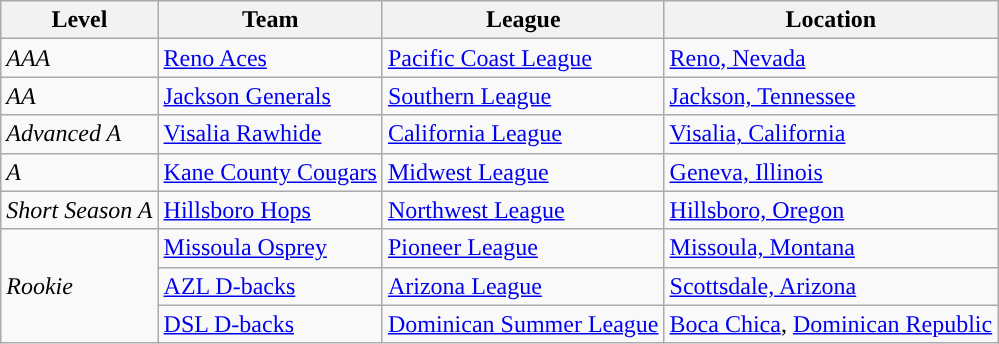<table class="wikitable">
<tr>
<th style="text-align:center; ">Level</th>
<th style="text-align:center; ">Team</th>
<th style="text-align:center; ">League</th>
<th style="text-align:center; ">Location</th>
</tr>
<tr>
<td><em>AAA</em></td>
<td><a href='#'>Reno Aces</a></td>
<td><a href='#'>Pacific Coast League</a></td>
<td><a href='#'>Reno, Nevada</a></td>
</tr>
<tr>
<td><em>AA</em></td>
<td><a href='#'>Jackson Generals</a></td>
<td><a href='#'>Southern League</a></td>
<td><a href='#'>Jackson, Tennessee</a></td>
</tr>
<tr>
<td><em>Advanced A</em></td>
<td><a href='#'>Visalia Rawhide</a></td>
<td><a href='#'>California League</a></td>
<td><a href='#'>Visalia, California</a></td>
</tr>
<tr>
<td><em>A</em></td>
<td><a href='#'>Kane County Cougars</a></td>
<td><a href='#'>Midwest League</a></td>
<td><a href='#'>Geneva, Illinois</a></td>
</tr>
<tr>
<td><em>Short Season A</em></td>
<td><a href='#'>Hillsboro Hops</a></td>
<td><a href='#'>Northwest League</a></td>
<td><a href='#'>Hillsboro, Oregon</a></td>
</tr>
<tr>
<td rowspan=4><em>Rookie</em></td>
<td><a href='#'>Missoula Osprey</a></td>
<td><a href='#'>Pioneer League</a></td>
<td><a href='#'>Missoula, Montana</a></td>
</tr>
<tr>
<td><a href='#'>AZL D-backs</a></td>
<td><a href='#'>Arizona League</a></td>
<td><a href='#'>Scottsdale, Arizona</a></td>
</tr>
<tr>
<td><a href='#'>DSL D-backs</a></td>
<td><a href='#'>Dominican Summer League</a></td>
<td><a href='#'>Boca Chica</a>, <a href='#'>Dominican Republic</a></td>
</tr>
</table>
